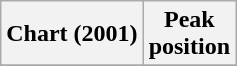<table class="wikitable plainrowheaders" style="text-align:center">
<tr>
<th scope="col">Chart (2001)</th>
<th scope="col">Peak<br>position</th>
</tr>
<tr>
</tr>
</table>
